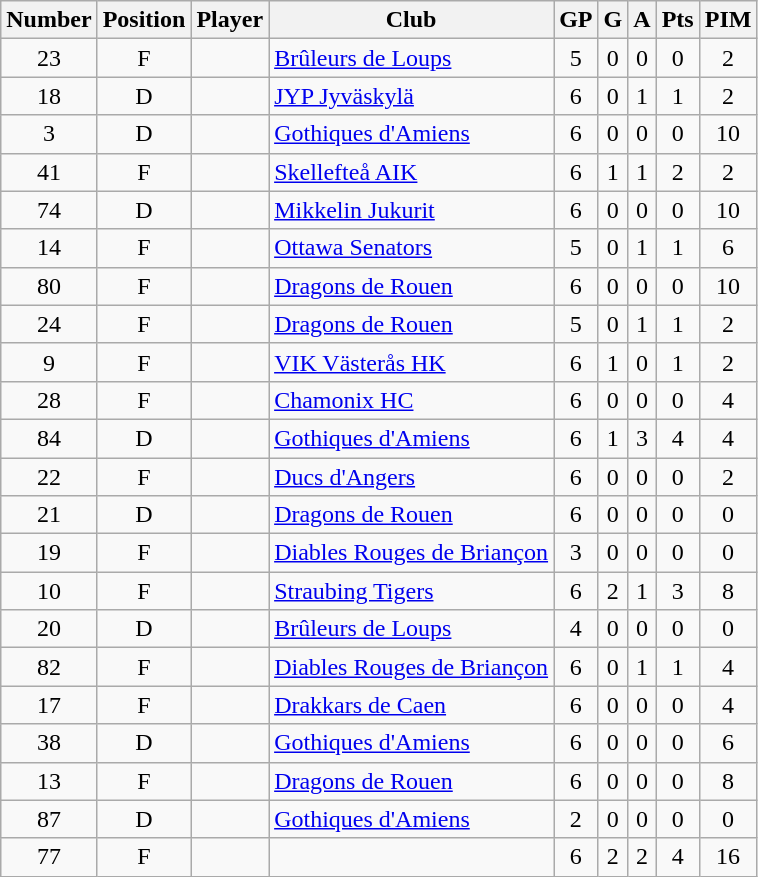<table class="wikitable sortable" style="text-align: center;">
<tr>
<th scope="col">Number</th>
<th scope="col">Position</th>
<th scope="col">Player</th>
<th scope="col">Club</th>
<th scope="col">GP</th>
<th scope="col">G</th>
<th scope="col">A</th>
<th scope="col">Pts</th>
<th scope="col">PIM</th>
</tr>
<tr>
<td>23</td>
<td>F</td>
<td scope="row" align=left></td>
<td align=left><a href='#'>Brûleurs de Loups</a></td>
<td>5</td>
<td>0</td>
<td>0</td>
<td>0</td>
<td>2</td>
</tr>
<tr>
<td>18</td>
<td>D</td>
<td scope="row" align=left></td>
<td align=left><a href='#'>JYP Jyväskylä</a></td>
<td>6</td>
<td>0</td>
<td>1</td>
<td>1</td>
<td>2</td>
</tr>
<tr>
<td>3</td>
<td>D</td>
<td scope="row" align=left></td>
<td align=left><a href='#'>Gothiques d'Amiens</a></td>
<td>6</td>
<td>0</td>
<td>0</td>
<td>0</td>
<td>10</td>
</tr>
<tr>
<td>41</td>
<td>F</td>
<td scope="row" align=left></td>
<td align=left><a href='#'>Skellefteå AIK</a></td>
<td>6</td>
<td>1</td>
<td>1</td>
<td>2</td>
<td>2</td>
</tr>
<tr>
<td>74</td>
<td>D</td>
<td scope="row" align=left></td>
<td align=left><a href='#'>Mikkelin Jukurit</a></td>
<td>6</td>
<td>0</td>
<td>0</td>
<td>0</td>
<td>10</td>
</tr>
<tr>
<td>14</td>
<td>F</td>
<td scope="row" align=left></td>
<td align=left><a href='#'>Ottawa Senators</a></td>
<td>5</td>
<td>0</td>
<td>1</td>
<td>1</td>
<td>6</td>
</tr>
<tr>
<td>80</td>
<td>F</td>
<td scope="row" align=left></td>
<td align=left><a href='#'>Dragons de Rouen</a></td>
<td>6</td>
<td>0</td>
<td>0</td>
<td>0</td>
<td>10</td>
</tr>
<tr>
<td>24</td>
<td>F</td>
<td scope="row" align=left></td>
<td align=left><a href='#'>Dragons de Rouen</a></td>
<td>5</td>
<td>0</td>
<td>1</td>
<td>1</td>
<td>2</td>
</tr>
<tr>
<td>9</td>
<td>F</td>
<td scope="row" align=left></td>
<td align=left><a href='#'>VIK Västerås HK</a></td>
<td>6</td>
<td>1</td>
<td>0</td>
<td>1</td>
<td>2</td>
</tr>
<tr>
<td>28</td>
<td>F</td>
<td scope="row" align=left></td>
<td align=left><a href='#'>Chamonix HC</a></td>
<td>6</td>
<td>0</td>
<td>0</td>
<td>0</td>
<td>4</td>
</tr>
<tr>
<td>84</td>
<td>D</td>
<td scope="row" align=left></td>
<td align=left><a href='#'>Gothiques d'Amiens</a></td>
<td>6</td>
<td>1</td>
<td>3</td>
<td>4</td>
<td>4</td>
</tr>
<tr>
<td>22</td>
<td>F</td>
<td scope="row" align=left></td>
<td align=left><a href='#'>Ducs d'Angers</a></td>
<td>6</td>
<td>0</td>
<td>0</td>
<td>0</td>
<td>2</td>
</tr>
<tr>
<td>21</td>
<td>D</td>
<td scope="row" align=left></td>
<td align=left><a href='#'>Dragons de Rouen</a></td>
<td>6</td>
<td>0</td>
<td>0</td>
<td>0</td>
<td>0</td>
</tr>
<tr>
<td>19</td>
<td>F</td>
<td scope="row" align=left></td>
<td align=left><a href='#'>Diables Rouges de Briançon</a></td>
<td>3</td>
<td>0</td>
<td>0</td>
<td>0</td>
<td>0</td>
</tr>
<tr>
<td>10</td>
<td>F</td>
<td scope="row" align=left></td>
<td align=left><a href='#'>Straubing Tigers</a></td>
<td>6</td>
<td>2</td>
<td>1</td>
<td>3</td>
<td>8</td>
</tr>
<tr>
<td>20</td>
<td>D</td>
<td scope="row" align=left></td>
<td align=left><a href='#'>Brûleurs de Loups</a></td>
<td>4</td>
<td>0</td>
<td>0</td>
<td>0</td>
<td>0</td>
</tr>
<tr>
<td>82</td>
<td>F</td>
<td scope="row" align=left></td>
<td align=left><a href='#'>Diables Rouges de Briançon</a></td>
<td>6</td>
<td>0</td>
<td>1</td>
<td>1</td>
<td>4</td>
</tr>
<tr>
<td>17</td>
<td>F</td>
<td scope="row" align=left></td>
<td align=left><a href='#'>Drakkars de Caen</a></td>
<td>6</td>
<td>0</td>
<td>0</td>
<td>0</td>
<td>4</td>
</tr>
<tr>
<td>38</td>
<td>D</td>
<td scope="row" align=left></td>
<td align=left><a href='#'>Gothiques d'Amiens</a></td>
<td>6</td>
<td>0</td>
<td>0</td>
<td>0</td>
<td>6</td>
</tr>
<tr>
<td>13</td>
<td>F</td>
<td scope="row" align=left></td>
<td align=left><a href='#'>Dragons de Rouen</a></td>
<td>6</td>
<td>0</td>
<td>0</td>
<td>0</td>
<td>8</td>
</tr>
<tr>
<td>87</td>
<td>D</td>
<td scope="row" align=left></td>
<td align=left><a href='#'>Gothiques d'Amiens</a></td>
<td>2</td>
<td>0</td>
<td>0</td>
<td>0</td>
<td>0</td>
</tr>
<tr>
<td>77</td>
<td>F</td>
<td scope="row" align=left></td>
<td align=left></td>
<td>6</td>
<td>2</td>
<td>2</td>
<td>4</td>
<td>16</td>
</tr>
</table>
